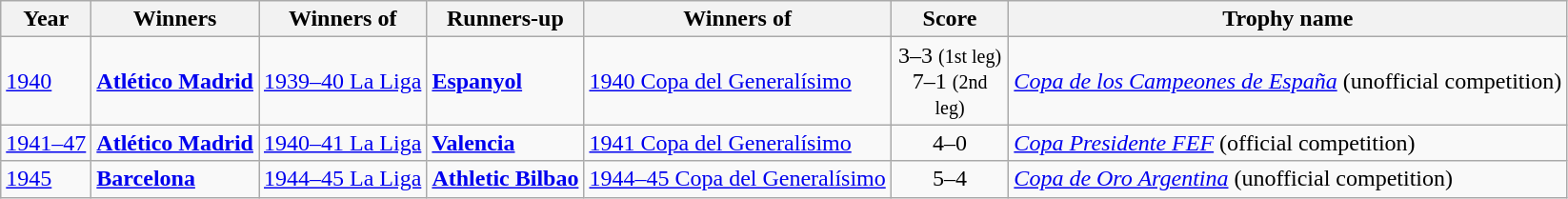<table class="wikitable">
<tr>
<th>Year</th>
<th>Winners</th>
<th>Winners of</th>
<th>Runners-up</th>
<th>Winners of</th>
<th width=75>Score</th>
<th>Trophy name</th>
</tr>
<tr>
<td><a href='#'>1940</a></td>
<td><strong><a href='#'>Atlético Madrid</a></strong></td>
<td><a href='#'>1939–40 La Liga</a></td>
<td><strong><a href='#'>Espanyol</a></strong></td>
<td><a href='#'>1940 Copa del Generalísimo</a></td>
<td align="center">3–3 <small>(1st leg)</small><br>7–1 <small>(2nd leg)</small></td>
<td><em><a href='#'>Copa de los Campeones de España</a></em> (unofficial competition)</td>
</tr>
<tr>
<td><a href='#'>1941–47</a></td>
<td><strong><a href='#'>Atlético Madrid</a></strong></td>
<td><a href='#'>1940–41 La Liga</a></td>
<td><strong><a href='#'>Valencia</a></strong></td>
<td><a href='#'>1941 Copa del Generalísimo</a></td>
<td align="center">4–0</td>
<td><em><a href='#'>Copa Presidente FEF</a></em> (official competition)</td>
</tr>
<tr>
<td><a href='#'>1945</a></td>
<td><strong><a href='#'>Barcelona</a></strong></td>
<td><a href='#'>1944–45 La Liga</a></td>
<td><strong><a href='#'>Athletic Bilbao</a></strong></td>
<td><a href='#'>1944–45 Copa del Generalísimo</a></td>
<td align="center">5–4</td>
<td><em><a href='#'>Copa de Oro Argentina</a></em> (unofficial competition)</td>
</tr>
</table>
